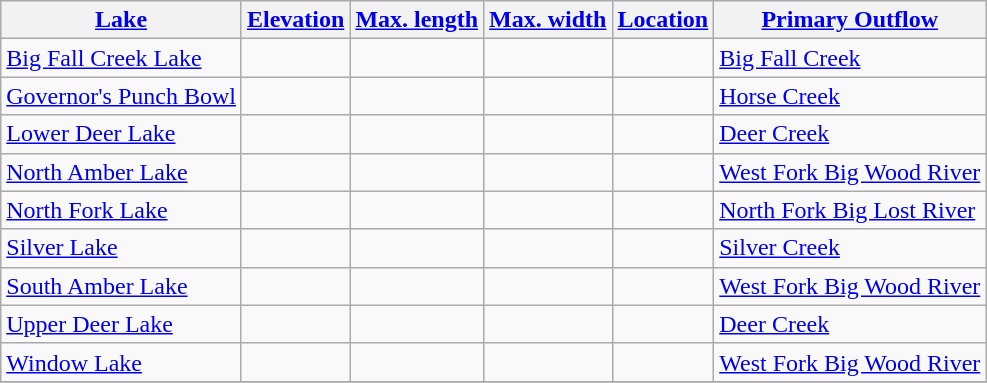<table class="wikitable sortable">
<tr>
<th><a href='#'>Lake</a></th>
<th><a href='#'>Elevation</a></th>
<th><a href='#'>Max. length</a></th>
<th><a href='#'>Max. width</a></th>
<th><a href='#'>Location</a></th>
<th><a href='#'>Primary Outflow</a></th>
</tr>
<tr>
<td><a href='#'>Big Fall Creek Lake</a></td>
<td></td>
<td></td>
<td></td>
<td></td>
<td><a href='#'>Big Fall Creek</a></td>
</tr>
<tr>
<td><a href='#'>Governor's Punch Bowl</a></td>
<td></td>
<td></td>
<td></td>
<td></td>
<td><a href='#'>Horse Creek</a></td>
</tr>
<tr>
<td><a href='#'>Lower Deer Lake</a></td>
<td></td>
<td></td>
<td></td>
<td></td>
<td><a href='#'>Deer Creek</a></td>
</tr>
<tr>
<td><a href='#'>North Amber Lake</a></td>
<td></td>
<td></td>
<td></td>
<td></td>
<td><a href='#'>West Fork Big Wood River</a></td>
</tr>
<tr>
<td><a href='#'>North Fork Lake</a></td>
<td></td>
<td></td>
<td></td>
<td></td>
<td><a href='#'>North Fork Big Lost River</a></td>
</tr>
<tr>
<td><a href='#'>Silver Lake</a></td>
<td></td>
<td></td>
<td></td>
<td></td>
<td><a href='#'>Silver Creek</a></td>
</tr>
<tr>
<td><a href='#'>South Amber Lake</a></td>
<td></td>
<td></td>
<td></td>
<td></td>
<td><a href='#'>West Fork Big Wood River</a></td>
</tr>
<tr>
<td><a href='#'>Upper Deer Lake</a></td>
<td></td>
<td></td>
<td></td>
<td></td>
<td><a href='#'>Deer Creek</a></td>
</tr>
<tr>
<td><a href='#'>Window Lake</a></td>
<td></td>
<td></td>
<td></td>
<td></td>
<td><a href='#'>West Fork Big Wood River</a></td>
</tr>
<tr>
</tr>
</table>
